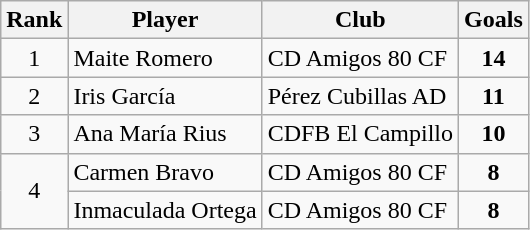<table class="wikitable" style="text-align:center">
<tr>
<th>Rank</th>
<th>Player</th>
<th>Club</th>
<th>Goals</th>
</tr>
<tr>
<td>1</td>
<td align="left">Maite Romero</td>
<td align="left">CD Amigos 80 CF</td>
<td><strong>14</strong></td>
</tr>
<tr>
<td>2</td>
<td align="left">Iris García</td>
<td align="left">Pérez Cubillas AD</td>
<td><strong>11</strong></td>
</tr>
<tr>
<td>3</td>
<td align="left">Ana María Rius</td>
<td align="left">CDFB El Campillo</td>
<td><strong>10</strong></td>
</tr>
<tr>
<td rowspan="2">4</td>
<td align="left">Carmen Bravo</td>
<td align="left">CD Amigos 80 CF</td>
<td><strong>8</strong></td>
</tr>
<tr>
<td align="left">Inmaculada Ortega</td>
<td align="left">CD Amigos 80 CF</td>
<td><strong>8</strong></td>
</tr>
</table>
